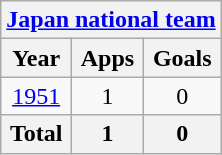<table class="wikitable" style="text-align:center">
<tr>
<th colspan=3><a href='#'>Japan national team</a></th>
</tr>
<tr>
<th>Year</th>
<th>Apps</th>
<th>Goals</th>
</tr>
<tr>
<td><a href='#'>1951</a></td>
<td>1</td>
<td>0</td>
</tr>
<tr>
<th>Total</th>
<th>1</th>
<th>0</th>
</tr>
</table>
